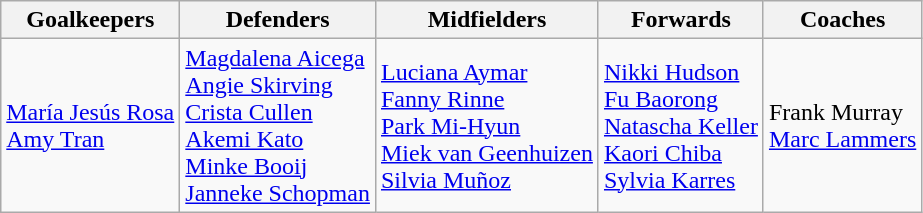<table class=wikitable>
<tr>
<th>Goalkeepers</th>
<th>Defenders</th>
<th>Midfielders</th>
<th>Forwards</th>
<th>Coaches</th>
</tr>
<tr>
<td> <a href='#'>María Jesús Rosa</a> <br>  <a href='#'>Amy Tran</a></td>
<td> <a href='#'>Magdalena Aicega</a> <br>  <a href='#'>Angie Skirving</a> <br>  <a href='#'>Crista Cullen</a> <br>  <a href='#'>Akemi Kato</a> <br>  <a href='#'>Minke Booij</a> <br>  <a href='#'>Janneke Schopman</a></td>
<td> <a href='#'>Luciana Aymar</a> <br>  <a href='#'>Fanny Rinne</a> <br>  <a href='#'>Park Mi-Hyun</a> <br>  <a href='#'>Miek van Geenhuizen</a> <br>  <a href='#'>Silvia Muñoz</a></td>
<td> <a href='#'>Nikki Hudson</a> <br>  <a href='#'>Fu Baorong</a> <br>  <a href='#'>Natascha Keller</a> <br>  <a href='#'>Kaori Chiba</a> <br>  <a href='#'>Sylvia Karres</a></td>
<td> Frank Murray <br>  <a href='#'>Marc Lammers</a></td>
</tr>
</table>
